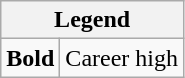<table class="wikitable mw-collapsible mw-collapsed">
<tr>
<th colspan="2">Legend</th>
</tr>
<tr>
<td><strong>Bold</strong></td>
<td>Career high</td>
</tr>
</table>
